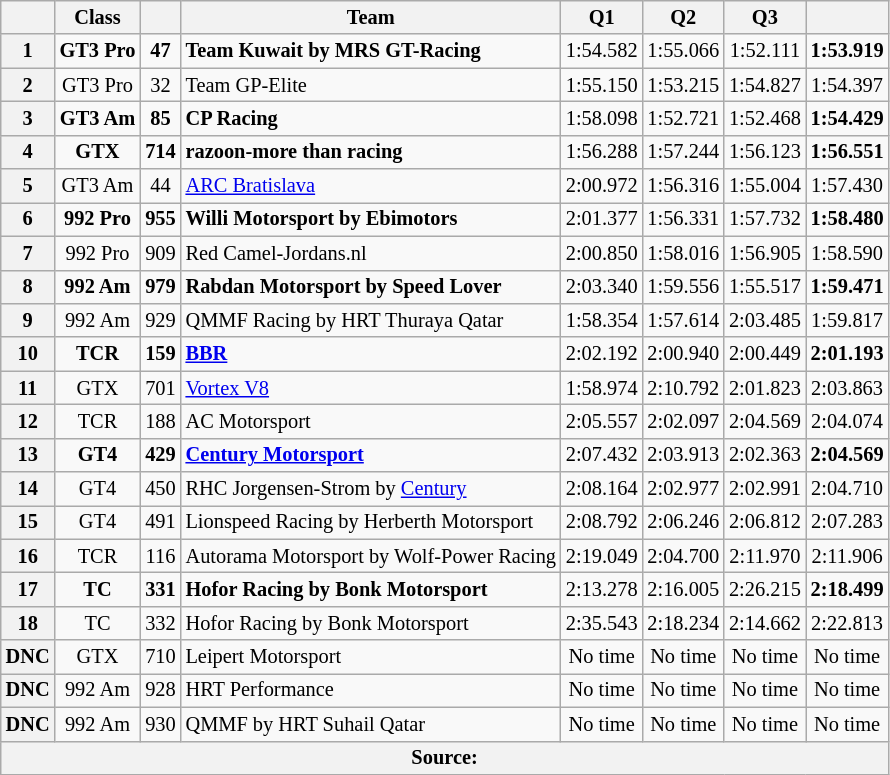<table class="wikitable sortable" style="font-size: 85%;">
<tr>
<th scope="col"></th>
<th scope="col">Class</th>
<th scope="col" class="wikitable unsortable"></th>
<th scope="col" class="wikitable unsortable">Team</th>
<th scope="col">Q1</th>
<th scope="col">Q2</th>
<th scope="col">Q3</th>
<th scope="col"></th>
</tr>
<tr>
<th>1</th>
<td align="center"><strong>GT3 Pro</strong></td>
<td align="center"><strong>47</strong></td>
<td><strong> Team Kuwait by MRS GT-Racing</strong></td>
<td align="center">1:54.582</td>
<td align="center">1:55.066</td>
<td align="center">1:52.111</td>
<td align="center"><strong>1:53.919</strong></td>
</tr>
<tr>
<th>2</th>
<td align="center">GT3 Pro</td>
<td align="center">32</td>
<td> Team GP-Elite</td>
<td align="center">1:55.150</td>
<td align="center">1:53.215</td>
<td align="center">1:54.827</td>
<td align="center">1:54.397</td>
</tr>
<tr>
<th>3</th>
<td align="center"><strong>GT3 Am</strong></td>
<td align="center"><strong>85</strong></td>
<td><strong> CP Racing</strong></td>
<td align="center">1:58.098</td>
<td align="center">1:52.721</td>
<td align="center">1:52.468</td>
<td align="center"><strong>1:54.429</strong></td>
</tr>
<tr>
<th>4</th>
<td align="center"><strong>GTX</strong></td>
<td align="center"><strong>714</strong></td>
<td><strong> razoon-more than racing</strong></td>
<td align="center">1:56.288</td>
<td align="center">1:57.244</td>
<td align="center">1:56.123</td>
<td align="center"><strong>1:56.551</strong></td>
</tr>
<tr>
<th>5</th>
<td align="center">GT3 Am</td>
<td align="center">44</td>
<td> <a href='#'>ARC Bratislava</a></td>
<td align="center">2:00.972</td>
<td align="center">1:56.316</td>
<td align="center">1:55.004</td>
<td align="center">1:57.430</td>
</tr>
<tr>
<th>6</th>
<td align="center"><strong>992 Pro</strong></td>
<td align="center"><strong>955</strong></td>
<td><strong> Willi Motorsport by Ebimotors</strong></td>
<td align="center">2:01.377</td>
<td align="center">1:56.331</td>
<td align="center">1:57.732</td>
<td align="center"><strong>1:58.480</strong></td>
</tr>
<tr>
<th>7</th>
<td align="center">992 Pro</td>
<td align="center">909</td>
<td> Red Camel-Jordans.nl</td>
<td align="center">2:00.850</td>
<td align="center">1:58.016</td>
<td align="center">1:56.905</td>
<td align="center">1:58.590</td>
</tr>
<tr>
<th>8</th>
<td align="center"><strong>992 Am</strong></td>
<td align="center"><strong>979</strong></td>
<td><strong> Rabdan Motorsport by Speed Lover</strong></td>
<td align="center">2:03.340</td>
<td align="center">1:59.556</td>
<td align="center">1:55.517</td>
<td align="center"><strong>1:59.471</strong></td>
</tr>
<tr>
<th>9</th>
<td align="center">992 Am</td>
<td align="center">929</td>
<td> QMMF Racing by HRT Thuraya Qatar</td>
<td align="center">1:58.354</td>
<td align="center">1:57.614</td>
<td align="center">2:03.485</td>
<td align="center">1:59.817</td>
</tr>
<tr>
<th>10</th>
<td align="center"><strong>TCR</strong></td>
<td align="center"><strong>159</strong></td>
<td><strong> <a href='#'>BBR</a></strong></td>
<td align="center">2:02.192</td>
<td align="center">2:00.940</td>
<td align="center">2:00.449</td>
<td align="center"><strong>2:01.193</strong></td>
</tr>
<tr>
<th>11</th>
<td align="center">GTX</td>
<td align="center">701</td>
<td> <a href='#'>Vortex V8</a></td>
<td align="center">1:58.974</td>
<td align="center">2:10.792</td>
<td align="center">2:01.823</td>
<td align="center">2:03.863</td>
</tr>
<tr>
<th>12</th>
<td align="center">TCR</td>
<td align="center">188</td>
<td> AC Motorsport</td>
<td align="center">2:05.557</td>
<td align="center">2:02.097</td>
<td align="center">2:04.569</td>
<td align="center">2:04.074</td>
</tr>
<tr>
<th>13</th>
<td align="center"><strong>GT4</strong></td>
<td align="center"><strong>429</strong></td>
<td><strong> <a href='#'>Century Motorsport</a></strong></td>
<td align="center">2:07.432</td>
<td align="center">2:03.913</td>
<td align="center">2:02.363</td>
<td align="center"><strong>2:04.569</strong></td>
</tr>
<tr>
<th>14</th>
<td align="center">GT4</td>
<td align="center">450</td>
<td> RHC Jorgensen-Strom by <a href='#'>Century</a></td>
<td align="center">2:08.164</td>
<td align="center">2:02.977</td>
<td align="center">2:02.991</td>
<td align="center">2:04.710</td>
</tr>
<tr>
<th>15</th>
<td align="center">GT4</td>
<td align="center">491</td>
<td> Lionspeed Racing by Herberth Motorsport</td>
<td align="center">2:08.792</td>
<td align="center">2:06.246</td>
<td align="center">2:06.812</td>
<td align="center">2:07.283</td>
</tr>
<tr>
<th>16</th>
<td align="center">TCR</td>
<td align="center">116</td>
<td> Autorama Motorsport by Wolf-Power Racing</td>
<td align="center">2:19.049</td>
<td align="center">2:04.700</td>
<td align="center">2:11.970</td>
<td align="center">2:11.906</td>
</tr>
<tr>
<th>17</th>
<td align="center"><strong>TC</strong></td>
<td align="center"><strong>331</strong></td>
<td><strong> Hofor Racing by Bonk Motorsport</strong></td>
<td align="center">2:13.278</td>
<td align="center">2:16.005</td>
<td align="center">2:26.215</td>
<td align="center"><strong>2:18.499</strong></td>
</tr>
<tr>
<th>18</th>
<td align="center">TC</td>
<td align="center">332</td>
<td> Hofor Racing by Bonk Motorsport</td>
<td align="center">2:35.543</td>
<td align="center">2:18.234</td>
<td align="center">2:14.662</td>
<td align="center">2:22.813</td>
</tr>
<tr>
<th>DNC</th>
<td align="center">GTX</td>
<td align="center">710</td>
<td> Leipert Motorsport</td>
<td align="center">No time</td>
<td align="center">No time</td>
<td align="center">No time</td>
<td align="center">No time</td>
</tr>
<tr>
<th>DNC</th>
<td align="center">992 Am</td>
<td align="center">928</td>
<td> HRT Performance</td>
<td align="center">No time</td>
<td align="center">No time</td>
<td align="center">No time</td>
<td align="center">No time</td>
</tr>
<tr>
<th>DNC</th>
<td align="center">992 Am</td>
<td align="center">930</td>
<td> QMMF by HRT Suhail Qatar</td>
<td align="center">No time</td>
<td align="center">No time</td>
<td align="center">No time</td>
<td align="center">No time</td>
</tr>
<tr>
<th colspan="8">Source:</th>
</tr>
</table>
